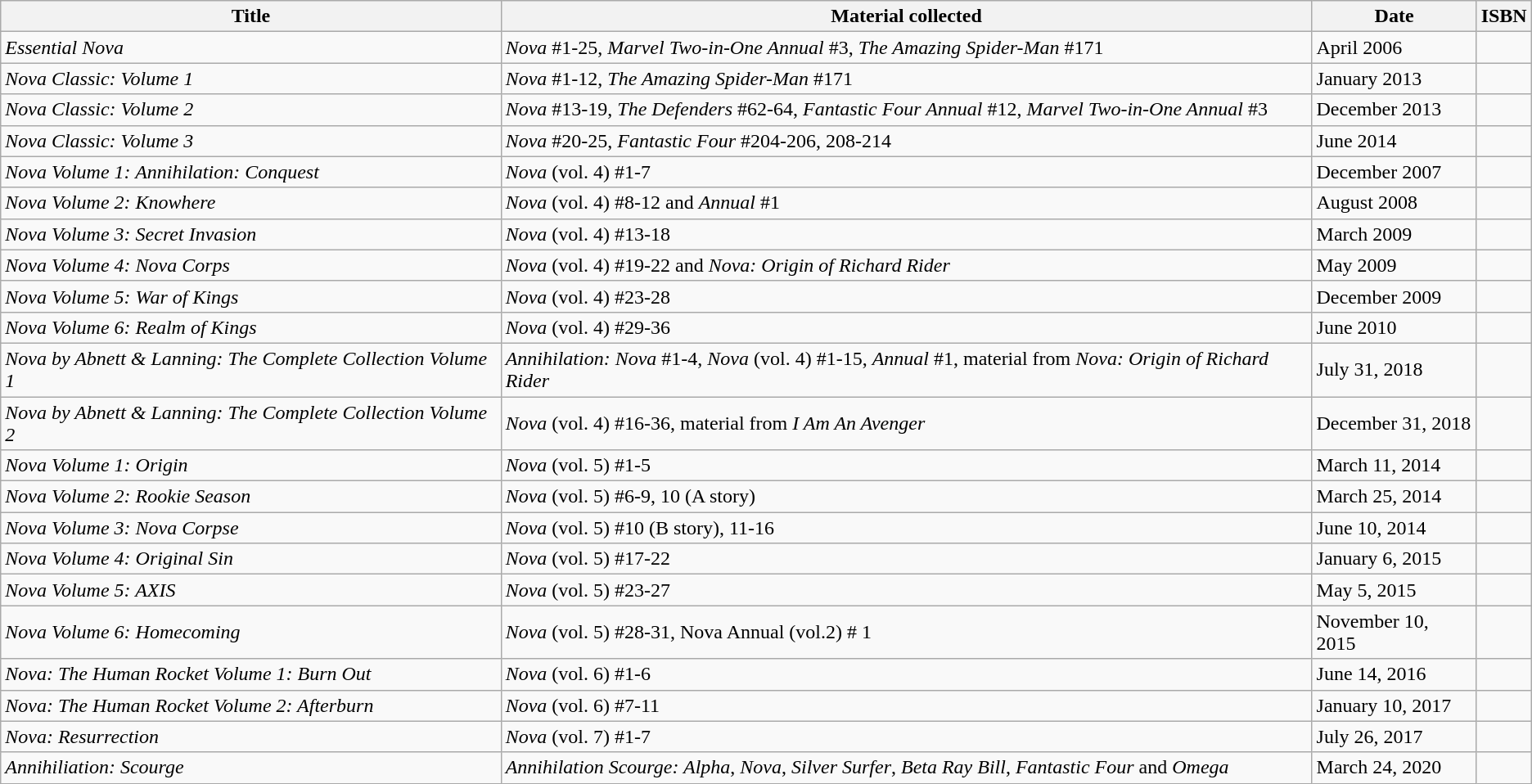<table class="wikitable">
<tr>
<th>Title</th>
<th>Material collected</th>
<th>Date</th>
<th>ISBN</th>
</tr>
<tr>
<td><em>Essential Nova</em></td>
<td><em>Nova</em> #1-25, <em>Marvel Two-in-One Annual</em> #3, <em>The Amazing Spider-Man</em> #171</td>
<td>April 2006</td>
<td></td>
</tr>
<tr>
<td><em>Nova Classic: Volume 1</em></td>
<td><em>Nova</em> #1-12, <em>The Amazing Spider-Man</em> #171</td>
<td>January 2013</td>
<td></td>
</tr>
<tr>
<td><em>Nova Classic: Volume 2</em></td>
<td><em>Nova</em> #13-19, <em>The Defenders</em> #62-64, <em>Fantastic Four Annual</em> #12, <em>Marvel Two-in-One Annual</em> #3</td>
<td>December 2013</td>
<td></td>
</tr>
<tr>
<td><em>Nova Classic: Volume 3</em></td>
<td><em>Nova</em> #20-25, <em>Fantastic Four</em> #204-206, 208-214</td>
<td>June 2014</td>
<td></td>
</tr>
<tr>
<td><em>Nova Volume 1: Annihilation: Conquest</em></td>
<td><em>Nova</em> (vol. 4) #1-7</td>
<td>December 2007</td>
<td></td>
</tr>
<tr>
<td><em>Nova Volume 2: Knowhere</em></td>
<td><em>Nova</em> (vol. 4) #8-12 and <em>Annual</em> #1</td>
<td>August 2008</td>
<td></td>
</tr>
<tr>
<td><em>Nova Volume 3: Secret Invasion</em></td>
<td><em>Nova</em> (vol. 4) #13-18</td>
<td>March 2009</td>
<td></td>
</tr>
<tr>
<td><em>Nova Volume 4: Nova Corps</em></td>
<td><em>Nova</em> (vol. 4) #19-22 and <em>Nova: Origin of Richard Rider</em></td>
<td>May 2009</td>
<td></td>
</tr>
<tr>
<td><em>Nova Volume 5: War of Kings</em></td>
<td><em>Nova</em> (vol. 4) #23-28</td>
<td>December 2009</td>
<td></td>
</tr>
<tr>
<td><em>Nova Volume 6: Realm of Kings</em></td>
<td><em>Nova</em> (vol. 4) #29-36</td>
<td>June 2010</td>
<td></td>
</tr>
<tr>
<td><em>Nova by Abnett & Lanning: The Complete Collection Volume 1</em></td>
<td><em>Annihilation: Nova</em> #1-4, <em>Nova</em> (vol. 4) #1-15, <em>Annual</em> #1, material from <em>Nova: Origin of Richard Rider</em></td>
<td>July 31, 2018</td>
<td></td>
</tr>
<tr>
<td><em>Nova by Abnett & Lanning: The Complete Collection Volume 2</em></td>
<td><em>Nova</em> (vol. 4) #16-36, material from <em>I Am An Avenger</em></td>
<td>December 31, 2018</td>
<td></td>
</tr>
<tr>
<td><em>Nova Volume 1: Origin</em></td>
<td><em>Nova</em> (vol. 5) #1-5</td>
<td>March 11, 2014</td>
<td></td>
</tr>
<tr>
<td><em>Nova Volume 2: Rookie Season</em></td>
<td><em>Nova</em> (vol. 5) #6-9, 10 (A story)</td>
<td>March 25, 2014</td>
<td></td>
</tr>
<tr>
<td><em>Nova Volume 3: Nova Corpse</em></td>
<td><em>Nova</em> (vol. 5) #10 (B story), 11-16</td>
<td>June 10, 2014</td>
<td></td>
</tr>
<tr>
<td><em>Nova Volume 4: Original Sin</em></td>
<td><em>Nova</em> (vol. 5) #17-22</td>
<td>January 6, 2015</td>
<td></td>
</tr>
<tr>
<td><em>Nova Volume 5: AXIS</em></td>
<td><em>Nova</em> (vol. 5) #23-27</td>
<td>May 5, 2015</td>
<td></td>
</tr>
<tr>
<td><em>Nova Volume 6: Homecoming</em></td>
<td><em>Nova</em> (vol. 5) #28-31, Nova Annual (vol.2) # 1</td>
<td>November 10, 2015</td>
<td></td>
</tr>
<tr>
<td><em>Nova: The Human Rocket Volume 1: Burn Out</em></td>
<td><em>Nova</em> (vol. 6) #1-6</td>
<td>June 14, 2016</td>
<td></td>
</tr>
<tr>
<td><em>Nova: The Human Rocket Volume 2: Afterburn</em></td>
<td><em>Nova</em> (vol. 6) #7-11</td>
<td>January 10, 2017</td>
<td></td>
</tr>
<tr>
<td><em>Nova: Resurrection</em></td>
<td><em>Nova</em> (vol. 7) #1-7</td>
<td>July 26, 2017</td>
<td></td>
</tr>
<tr>
<td><em>Annihiliation: Scourge</em></td>
<td><em>Annihilation Scourge: Alpha</em>, <em>Nova</em>, <em>Silver Surfer</em>, <em>Beta Ray Bill</em>, <em>Fantastic Four</em> and <em>Omega</em></td>
<td>March 24, 2020</td>
<td></td>
</tr>
</table>
